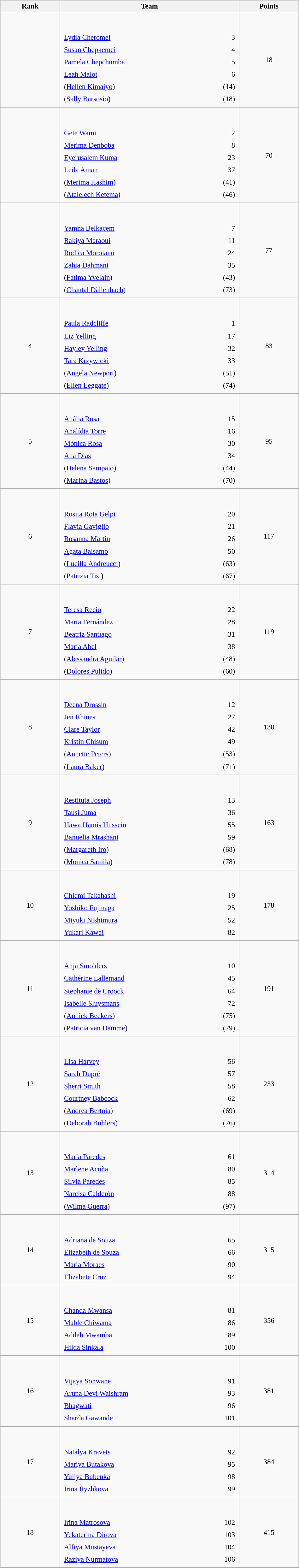<table class="wikitable sortable" style=" text-align:center; font-size:95%;" width="50%">
<tr>
<th width=10%>Rank</th>
<th width=30%>Team</th>
<th width=10%>Points</th>
</tr>
<tr>
<td align=center></td>
<td align=left> <br><br><table width=100%>
<tr>
<td align=left style="border:0"><a href='#'>Lydia Cheromei</a></td>
<td align=right style="border:0">3</td>
</tr>
<tr>
<td align=left style="border:0"><a href='#'>Susan Chepkemei</a></td>
<td align=right style="border:0">4</td>
</tr>
<tr>
<td align=left style="border:0"><a href='#'>Pamela Chepchumba</a></td>
<td align=right style="border:0">5</td>
</tr>
<tr>
<td align=left style="border:0"><a href='#'>Leah Malot</a></td>
<td align=right style="border:0">6</td>
</tr>
<tr>
<td align=left style="border:0">(<a href='#'>Hellen Kimaiyo</a>)</td>
<td align=right style="border:0">(14)</td>
</tr>
<tr>
<td align=left style="border:0">(<a href='#'>Sally Barsosio</a>)</td>
<td align=right style="border:0">(18)</td>
</tr>
</table>
</td>
<td>18</td>
</tr>
<tr>
<td align=center></td>
<td align=left> <br><br><table width=100%>
<tr>
<td align=left style="border:0"><a href='#'>Gete Wami</a></td>
<td align=right style="border:0">2</td>
</tr>
<tr>
<td align=left style="border:0"><a href='#'>Merima Denboba</a></td>
<td align=right style="border:0">8</td>
</tr>
<tr>
<td align=left style="border:0"><a href='#'>Eyerusalem Kuma</a></td>
<td align=right style="border:0">23</td>
</tr>
<tr>
<td align=left style="border:0"><a href='#'>Leila Aman</a></td>
<td align=right style="border:0">37</td>
</tr>
<tr>
<td align=left style="border:0">(<a href='#'>Merima Hashim</a>)</td>
<td align=right style="border:0">(41)</td>
</tr>
<tr>
<td align=left style="border:0">(<a href='#'>Atalelech Ketema</a>)</td>
<td align=right style="border:0">(46)</td>
</tr>
</table>
</td>
<td>70</td>
</tr>
<tr>
<td align=center></td>
<td align=left> <br><br><table width=100%>
<tr>
<td align=left style="border:0"><a href='#'>Yamna Belkacem</a></td>
<td align=right style="border:0">7</td>
</tr>
<tr>
<td align=left style="border:0"><a href='#'>Rakiya Maraoui</a></td>
<td align=right style="border:0">11</td>
</tr>
<tr>
<td align=left style="border:0"><a href='#'>Rodica Moroianu</a></td>
<td align=right style="border:0">24</td>
</tr>
<tr>
<td align=left style="border:0"><a href='#'>Zahia Dahmani</a></td>
<td align=right style="border:0">35</td>
</tr>
<tr>
<td align=left style="border:0">(<a href='#'>Fatima Yvelain</a>)</td>
<td align=right style="border:0">(43)</td>
</tr>
<tr>
<td align=left style="border:0">(<a href='#'>Chantal Dällenbach</a>)</td>
<td align=right style="border:0">(73)</td>
</tr>
</table>
</td>
<td>77</td>
</tr>
<tr>
<td align=center>4</td>
<td align=left> <br><br><table width=100%>
<tr>
<td align=left style="border:0"><a href='#'>Paula Radcliffe</a></td>
<td align=right style="border:0">1</td>
</tr>
<tr>
<td align=left style="border:0"><a href='#'>Liz Yelling</a></td>
<td align=right style="border:0">17</td>
</tr>
<tr>
<td align=left style="border:0"><a href='#'>Hayley Yelling</a></td>
<td align=right style="border:0">32</td>
</tr>
<tr>
<td align=left style="border:0"><a href='#'>Tara Krzywicki</a></td>
<td align=right style="border:0">33</td>
</tr>
<tr>
<td align=left style="border:0">(<a href='#'>Angela Newport</a>)</td>
<td align=right style="border:0">(51)</td>
</tr>
<tr>
<td align=left style="border:0">(<a href='#'>Ellen Leggate</a>)</td>
<td align=right style="border:0">(74)</td>
</tr>
</table>
</td>
<td>83</td>
</tr>
<tr>
<td align=center>5</td>
<td align=left> <br><br><table width=100%>
<tr>
<td align=left style="border:0"><a href='#'>Anália Rosa</a></td>
<td align=right style="border:0">15</td>
</tr>
<tr>
<td align=left style="border:0"><a href='#'>Analídia Torre</a></td>
<td align=right style="border:0">16</td>
</tr>
<tr>
<td align=left style="border:0"><a href='#'>Mónica Rosa</a></td>
<td align=right style="border:0">30</td>
</tr>
<tr>
<td align=left style="border:0"><a href='#'>Ana Dias</a></td>
<td align=right style="border:0">34</td>
</tr>
<tr>
<td align=left style="border:0">(<a href='#'>Helena Sampaio</a>)</td>
<td align=right style="border:0">(44)</td>
</tr>
<tr>
<td align=left style="border:0">(<a href='#'>Marina Bastos</a>)</td>
<td align=right style="border:0">(70)</td>
</tr>
</table>
</td>
<td>95</td>
</tr>
<tr>
<td align=center>6</td>
<td align=left> <br><br><table width=100%>
<tr>
<td align=left style="border:0"><a href='#'>Rosita Rota Gelpi</a></td>
<td align=right style="border:0">20</td>
</tr>
<tr>
<td align=left style="border:0"><a href='#'>Flavia Gaviglio</a></td>
<td align=right style="border:0">21</td>
</tr>
<tr>
<td align=left style="border:0"><a href='#'>Rosanna Martin</a></td>
<td align=right style="border:0">26</td>
</tr>
<tr>
<td align=left style="border:0"><a href='#'>Agata Balsamo</a></td>
<td align=right style="border:0">50</td>
</tr>
<tr>
<td align=left style="border:0">(<a href='#'>Lucilla Andreucci</a>)</td>
<td align=right style="border:0">(63)</td>
</tr>
<tr>
<td align=left style="border:0">(<a href='#'>Patrizia Tisi</a>)</td>
<td align=right style="border:0">(67)</td>
</tr>
</table>
</td>
<td>117</td>
</tr>
<tr>
<td align=center>7</td>
<td align=left> <br><br><table width=100%>
<tr>
<td align=left style="border:0"><a href='#'>Teresa Recio</a></td>
<td align=right style="border:0">22</td>
</tr>
<tr>
<td align=left style="border:0"><a href='#'>Marta Fernández</a></td>
<td align=right style="border:0">28</td>
</tr>
<tr>
<td align=left style="border:0"><a href='#'>Beatriz Santíago</a></td>
<td align=right style="border:0">31</td>
</tr>
<tr>
<td align=left style="border:0"><a href='#'>María Abel</a></td>
<td align=right style="border:0">38</td>
</tr>
<tr>
<td align=left style="border:0">(<a href='#'>Alessandra Aguilar</a>)</td>
<td align=right style="border:0">(48)</td>
</tr>
<tr>
<td align=left style="border:0">(<a href='#'>Dolores Pulido</a>)</td>
<td align=right style="border:0">(60)</td>
</tr>
</table>
</td>
<td>119</td>
</tr>
<tr>
<td align=center>8</td>
<td align=left> <br><br><table width=100%>
<tr>
<td align=left style="border:0"><a href='#'>Deena Drossin</a></td>
<td align=right style="border:0">12</td>
</tr>
<tr>
<td align=left style="border:0"><a href='#'>Jen Rhines</a></td>
<td align=right style="border:0">27</td>
</tr>
<tr>
<td align=left style="border:0"><a href='#'>Clare Taylor</a></td>
<td align=right style="border:0">42</td>
</tr>
<tr>
<td align=left style="border:0"><a href='#'>Kristin Chisum</a></td>
<td align=right style="border:0">49</td>
</tr>
<tr>
<td align=left style="border:0">(<a href='#'>Annette Peters</a>)</td>
<td align=right style="border:0">(53)</td>
</tr>
<tr>
<td align=left style="border:0">(<a href='#'>Laura Baker</a>)</td>
<td align=right style="border:0">(71)</td>
</tr>
</table>
</td>
<td>130</td>
</tr>
<tr>
<td align=center>9</td>
<td align=left> <br><br><table width=100%>
<tr>
<td align=left style="border:0"><a href='#'>Restituta Joseph</a></td>
<td align=right style="border:0">13</td>
</tr>
<tr>
<td align=left style="border:0"><a href='#'>Tausi Juma</a></td>
<td align=right style="border:0">36</td>
</tr>
<tr>
<td align=left style="border:0"><a href='#'>Hawa Hamis Hussein</a></td>
<td align=right style="border:0">55</td>
</tr>
<tr>
<td align=left style="border:0"><a href='#'>Banuelia Mrashani</a></td>
<td align=right style="border:0">59</td>
</tr>
<tr>
<td align=left style="border:0">(<a href='#'>Margareth Iro</a>)</td>
<td align=right style="border:0">(68)</td>
</tr>
<tr>
<td align=left style="border:0">(<a href='#'>Monica Samila</a>)</td>
<td align=right style="border:0">(78)</td>
</tr>
</table>
</td>
<td>163</td>
</tr>
<tr>
<td align=center>10</td>
<td align=left> <br><br><table width=100%>
<tr>
<td align=left style="border:0"><a href='#'>Chiemi Takahashi</a></td>
<td align=right style="border:0">19</td>
</tr>
<tr>
<td align=left style="border:0"><a href='#'>Yoshiko Fujinaga</a></td>
<td align=right style="border:0">25</td>
</tr>
<tr>
<td align=left style="border:0"><a href='#'>Miyuki Nishimura</a></td>
<td align=right style="border:0">52</td>
</tr>
<tr>
<td align=left style="border:0"><a href='#'>Yukari Kawai</a></td>
<td align=right style="border:0">82</td>
</tr>
</table>
</td>
<td>178</td>
</tr>
<tr>
<td align=center>11</td>
<td align=left> <br><br><table width=100%>
<tr>
<td align=left style="border:0"><a href='#'>Anja Smolders</a></td>
<td align=right style="border:0">10</td>
</tr>
<tr>
<td align=left style="border:0"><a href='#'>Cathérine Lallemand</a></td>
<td align=right style="border:0">45</td>
</tr>
<tr>
<td align=left style="border:0"><a href='#'>Stephanie de Croock</a></td>
<td align=right style="border:0">64</td>
</tr>
<tr>
<td align=left style="border:0"><a href='#'>Isabelle Sluysmans</a></td>
<td align=right style="border:0">72</td>
</tr>
<tr>
<td align=left style="border:0">(<a href='#'>Anniek Beckers</a>)</td>
<td align=right style="border:0">(75)</td>
</tr>
<tr>
<td align=left style="border:0">(<a href='#'>Patricia van Damme</a>)</td>
<td align=right style="border:0">(79)</td>
</tr>
</table>
</td>
<td>191</td>
</tr>
<tr>
<td align=center>12</td>
<td align=left> <br><br><table width=100%>
<tr>
<td align=left style="border:0"><a href='#'>Lisa Harvey</a></td>
<td align=right style="border:0">56</td>
</tr>
<tr>
<td align=left style="border:0"><a href='#'>Sarah Dupré</a></td>
<td align=right style="border:0">57</td>
</tr>
<tr>
<td align=left style="border:0"><a href='#'>Sherri Smith</a></td>
<td align=right style="border:0">58</td>
</tr>
<tr>
<td align=left style="border:0"><a href='#'>Courtney Babcock</a></td>
<td align=right style="border:0">62</td>
</tr>
<tr>
<td align=left style="border:0">(<a href='#'>Andrea Bertoia</a>)</td>
<td align=right style="border:0">(69)</td>
</tr>
<tr>
<td align=left style="border:0">(<a href='#'>Deborah Buhlers</a>)</td>
<td align=right style="border:0">(76)</td>
</tr>
</table>
</td>
<td>233</td>
</tr>
<tr>
<td align=center>13</td>
<td align=left> <br><br><table width=100%>
<tr>
<td align=left style="border:0"><a href='#'>María Paredes</a></td>
<td align=right style="border:0">61</td>
</tr>
<tr>
<td align=left style="border:0"><a href='#'>Marlene Acuña</a></td>
<td align=right style="border:0">80</td>
</tr>
<tr>
<td align=left style="border:0"><a href='#'>Silvia Paredes</a></td>
<td align=right style="border:0">85</td>
</tr>
<tr>
<td align=left style="border:0"><a href='#'>Narcisa Calderón</a></td>
<td align=right style="border:0">88</td>
</tr>
<tr>
<td align=left style="border:0">(<a href='#'>Wilma Guerra</a>)</td>
<td align=right style="border:0">(97)</td>
</tr>
</table>
</td>
<td>314</td>
</tr>
<tr>
<td align=center>14</td>
<td align=left> <br><br><table width=100%>
<tr>
<td align=left style="border:0"><a href='#'>Adriana de Souza</a></td>
<td align=right style="border:0">65</td>
</tr>
<tr>
<td align=left style="border:0"><a href='#'>Elizabeth de Souza</a></td>
<td align=right style="border:0">66</td>
</tr>
<tr>
<td align=left style="border:0"><a href='#'>Maria Moraes</a></td>
<td align=right style="border:0">90</td>
</tr>
<tr>
<td align=left style="border:0"><a href='#'>Elizabete Cruz</a></td>
<td align=right style="border:0">94</td>
</tr>
</table>
</td>
<td>315</td>
</tr>
<tr>
<td align=center>15</td>
<td align=left> <br><br><table width=100%>
<tr>
<td align=left style="border:0"><a href='#'>Chanda Mwansa</a></td>
<td align=right style="border:0">81</td>
</tr>
<tr>
<td align=left style="border:0"><a href='#'>Mable Chiwama</a></td>
<td align=right style="border:0">86</td>
</tr>
<tr>
<td align=left style="border:0"><a href='#'>Addeh Mwamba</a></td>
<td align=right style="border:0">89</td>
</tr>
<tr>
<td align=left style="border:0"><a href='#'>Hilda Sinkala</a></td>
<td align=right style="border:0">100</td>
</tr>
</table>
</td>
<td>356</td>
</tr>
<tr>
<td align=center>16</td>
<td align=left> <br><br><table width=100%>
<tr>
<td align=left style="border:0"><a href='#'>Vijaya Sonwane</a></td>
<td align=right style="border:0">91</td>
</tr>
<tr>
<td align=left style="border:0"><a href='#'>Aruna Devi Waishram</a></td>
<td align=right style="border:0">93</td>
</tr>
<tr>
<td align=left style="border:0"><a href='#'>Bhagwati</a></td>
<td align=right style="border:0">96</td>
</tr>
<tr>
<td align=left style="border:0"><a href='#'>Sharda Gawande</a></td>
<td align=right style="border:0">101</td>
</tr>
</table>
</td>
<td>381</td>
</tr>
<tr>
<td align=center>17</td>
<td align=left> <br><br><table width=100%>
<tr>
<td align=left style="border:0"><a href='#'>Natalya Kravets</a></td>
<td align=right style="border:0">92</td>
</tr>
<tr>
<td align=left style="border:0"><a href='#'>Mariya Butakova</a></td>
<td align=right style="border:0">95</td>
</tr>
<tr>
<td align=left style="border:0"><a href='#'>Yuliya Bubenka</a></td>
<td align=right style="border:0">98</td>
</tr>
<tr>
<td align=left style="border:0"><a href='#'>Irina Ryzhkova</a></td>
<td align=right style="border:0">99</td>
</tr>
</table>
</td>
<td>384</td>
</tr>
<tr>
<td align=center>18</td>
<td align=left> <br><br><table width=100%>
<tr>
<td align=left style="border:0"><a href='#'>Irina Matrosova</a></td>
<td align=right style="border:0">102</td>
</tr>
<tr>
<td align=left style="border:0"><a href='#'>Yekaterina Dirova</a></td>
<td align=right style="border:0">103</td>
</tr>
<tr>
<td align=left style="border:0"><a href='#'>Alfiya Mustayeva</a></td>
<td align=right style="border:0">104</td>
</tr>
<tr>
<td align=left style="border:0"><a href='#'>Raziya Nurmatova</a></td>
<td align=right style="border:0">106</td>
</tr>
</table>
</td>
<td>415</td>
</tr>
</table>
